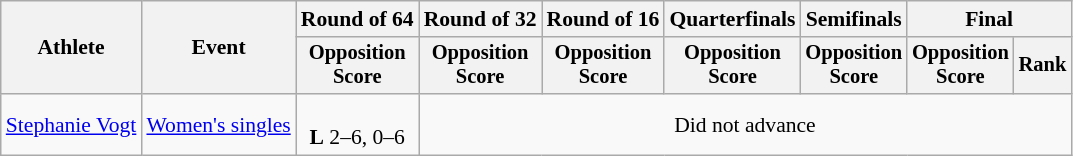<table class=wikitable style="font-size:90%">
<tr>
<th rowspan="2">Athlete</th>
<th rowspan="2">Event</th>
<th>Round of 64</th>
<th>Round of 32</th>
<th>Round of 16</th>
<th>Quarterfinals</th>
<th>Semifinals</th>
<th colspan=2>Final</th>
</tr>
<tr style="font-size:95%">
<th>Opposition<br>Score</th>
<th>Opposition<br>Score</th>
<th>Opposition<br>Score</th>
<th>Opposition<br>Score</th>
<th>Opposition<br>Score</th>
<th>Opposition<br>Score</th>
<th>Rank</th>
</tr>
<tr align=center>
<td align=left><a href='#'>Stephanie Vogt</a></td>
<td align=left><a href='#'>Women's singles</a></td>
<td><br><strong>L</strong> 2–6, 0–6</td>
<td colspan=6>Did not advance</td>
</tr>
</table>
